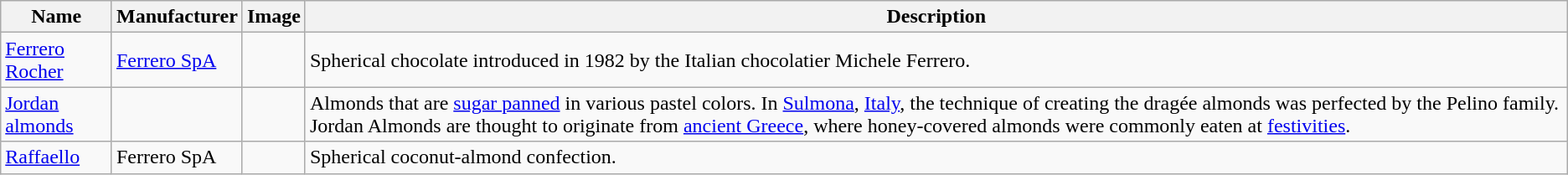<table class="wikitable sortable">
<tr>
<th>Name</th>
<th>Manufacturer</th>
<th class="unsortable">Image</th>
<th>Description</th>
</tr>
<tr>
<td><a href='#'>Ferrero Rocher</a></td>
<td><a href='#'>Ferrero SpA</a></td>
<td></td>
<td>Spherical chocolate introduced in 1982 by the Italian chocolatier Michele Ferrero.</td>
</tr>
<tr>
<td><a href='#'>Jordan almonds</a></td>
<td></td>
<td></td>
<td>Almonds that are <a href='#'>sugar panned</a> in various pastel colors. In <a href='#'>Sulmona</a>, <a href='#'>Italy</a>, the technique of creating the dragée almonds was perfected by the Pelino family. Jordan Almonds are thought to originate from <a href='#'>ancient Greece</a>, where honey-covered almonds were commonly eaten at <a href='#'>festivities</a>.</td>
</tr>
<tr>
<td><a href='#'>Raffaello</a></td>
<td>Ferrero SpA</td>
<td></td>
<td>Spherical coconut-almond confection.</td>
</tr>
</table>
